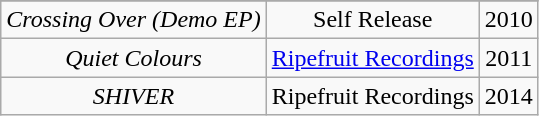<table class="wikitable" style="text-align:center;">
<tr>
</tr>
<tr>
<td><em>Crossing Over (Demo EP)</em></td>
<td>Self Release</td>
<td>2010</td>
</tr>
<tr>
<td><em>Quiet Colours</em></td>
<td><a href='#'>Ripefruit Recordings</a></td>
<td>2011</td>
</tr>
<tr>
<td><em>SHIVER</em></td>
<td>Ripefruit Recordings</td>
<td>2014</td>
</tr>
</table>
